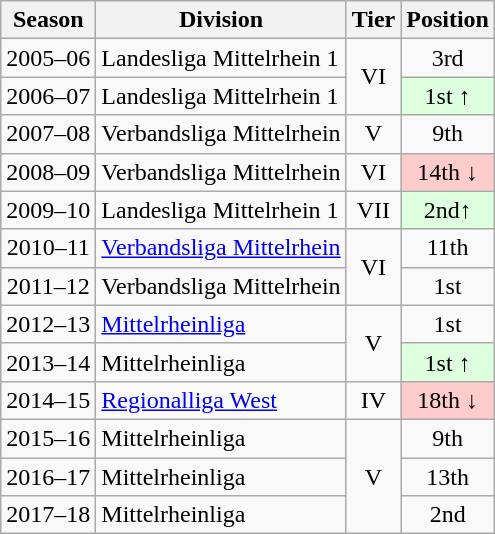<table class="wikitable">
<tr>
<th>Season</th>
<th>Division</th>
<th>Tier</th>
<th>Position</th>
</tr>
<tr align="center">
<td>2005–06</td>
<td align="left">Landesliga Mittelrhein 1</td>
<td rowspan=2>VI</td>
<td>3rd</td>
</tr>
<tr align="center">
<td>2006–07</td>
<td align="left">Landesliga Mittelrhein 1</td>
<td bgcolor="#ddffdd">1st ↑</td>
</tr>
<tr align="center">
<td>2007–08</td>
<td align="left">Verbandsliga Mittelrhein</td>
<td>V</td>
<td>9th</td>
</tr>
<tr align="center">
<td>2008–09</td>
<td align="left">Verbandsliga Mittelrhein</td>
<td>VI</td>
<td bgcolor="#ffcccc">14th ↓</td>
</tr>
<tr align="center">
<td>2009–10</td>
<td align="left">Landesliga Mittelrhein 1</td>
<td>VII</td>
<td bgcolor="#ddffdd">2nd↑</td>
</tr>
<tr align="center">
<td>2010–11</td>
<td align="left"><a href='#'>Verbandsliga Mittelrhein</a></td>
<td rowspan=2>VI</td>
<td>11th</td>
</tr>
<tr align="center">
<td>2011–12</td>
<td align="left">Verbandsliga Mittelrhein</td>
<td>1st</td>
</tr>
<tr align="center">
<td>2012–13</td>
<td align="left"><a href='#'>Mittelrheinliga</a></td>
<td rowspan=2>V</td>
<td>1st</td>
</tr>
<tr align="center">
<td>2013–14</td>
<td align="left">Mittelrheinliga</td>
<td bgcolor="#ddffdd">1st ↑</td>
</tr>
<tr align="center">
<td>2014–15</td>
<td align="left"><a href='#'>Regionalliga West</a></td>
<td>IV</td>
<td bgcolor="#ffcccc">18th ↓</td>
</tr>
<tr align="center">
<td>2015–16</td>
<td align="left">Mittelrheinliga</td>
<td rowspan=3>V</td>
<td>9th</td>
</tr>
<tr align="center">
<td>2016–17</td>
<td align="left">Mittelrheinliga</td>
<td>13th</td>
</tr>
<tr align="center">
<td>2017–18</td>
<td align="left">Mittelrheinliga</td>
<td>2nd</td>
</tr>
</table>
